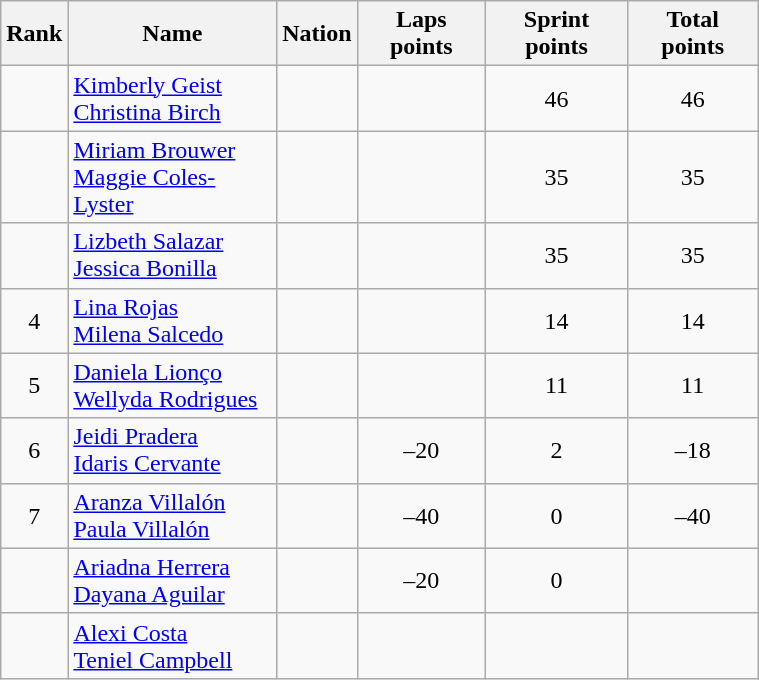<table class="wikitable sortable" style="text-align:center" width=40%>
<tr>
<th>Rank</th>
<th>Name</th>
<th>Nation</th>
<th>Laps points</th>
<th>Sprint points</th>
<th>Total points</th>
</tr>
<tr>
<td></td>
<td align=left><a href='#'>Kimberly Geist</a><br><a href='#'>Christina Birch</a></td>
<td align=left></td>
<td></td>
<td>46</td>
<td>46</td>
</tr>
<tr>
<td></td>
<td align=left><a href='#'>Miriam Brouwer</a><br><a href='#'>Maggie Coles-Lyster</a></td>
<td align=left></td>
<td></td>
<td>35</td>
<td>35</td>
</tr>
<tr>
<td></td>
<td align=left><a href='#'>Lizbeth Salazar</a><br><a href='#'>Jessica Bonilla</a></td>
<td align=left></td>
<td></td>
<td>35</td>
<td>35</td>
</tr>
<tr>
<td>4</td>
<td align=left><a href='#'>Lina Rojas</a><br><a href='#'>Milena Salcedo</a></td>
<td align=left></td>
<td></td>
<td>14</td>
<td>14</td>
</tr>
<tr>
<td>5</td>
<td align=left><a href='#'>Daniela Lionço</a><br><a href='#'>Wellyda Rodrigues</a></td>
<td align=left></td>
<td></td>
<td>11</td>
<td>11</td>
</tr>
<tr>
<td>6</td>
<td align=left><a href='#'>Jeidi Pradera</a><br><a href='#'>Idaris Cervante</a></td>
<td align=left></td>
<td>–20</td>
<td>2</td>
<td>–18</td>
</tr>
<tr>
<td>7</td>
<td align=left><a href='#'>Aranza Villalón</a><br><a href='#'>Paula Villalón</a></td>
<td align=left></td>
<td>–40</td>
<td>0</td>
<td>–40</td>
</tr>
<tr>
<td></td>
<td align=left><a href='#'>Ariadna Herrera</a><br><a href='#'>Dayana Aguilar</a></td>
<td align=left></td>
<td>–20</td>
<td>0</td>
<td></td>
</tr>
<tr>
<td></td>
<td align=left><a href='#'>Alexi Costa</a><br><a href='#'>Teniel Campbell</a></td>
<td align=left></td>
<td></td>
<td></td>
<td></td>
</tr>
</table>
